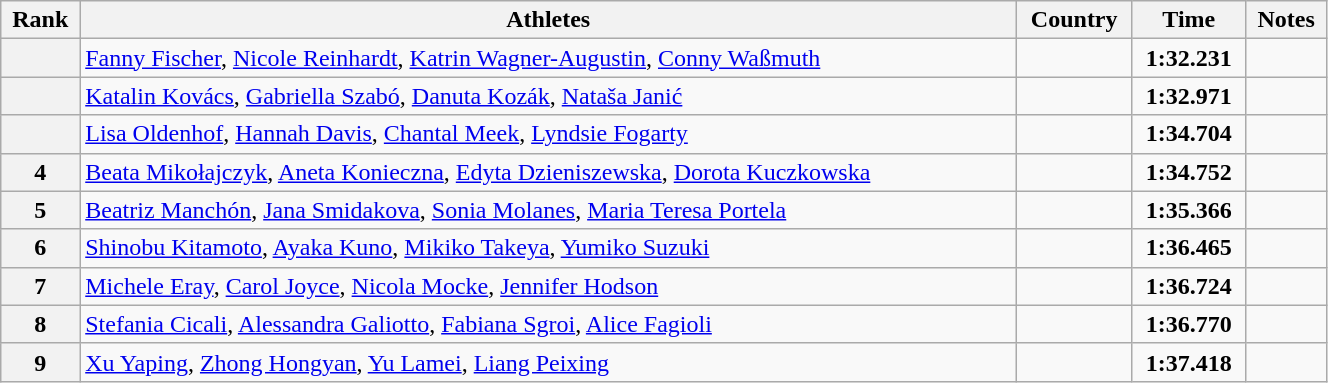<table class="wikitable sortable" width=70% style="text-align:center">
<tr>
<th>Rank</th>
<th>Athletes</th>
<th>Country</th>
<th>Time</th>
<th>Notes</th>
</tr>
<tr>
<th></th>
<td align=left><a href='#'>Fanny Fischer</a>, <a href='#'>Nicole Reinhardt</a>, <a href='#'>Katrin Wagner-Augustin</a>, <a href='#'>Conny Waßmuth</a></td>
<td align=left></td>
<td><strong>1:32.231</strong></td>
<td></td>
</tr>
<tr>
<th></th>
<td align=left><a href='#'>Katalin Kovács</a>, <a href='#'>Gabriella Szabó</a>, <a href='#'>Danuta Kozák</a>, <a href='#'>Nataša Janić</a></td>
<td align=left></td>
<td><strong>1:32.971</strong></td>
<td></td>
</tr>
<tr>
<th></th>
<td align=left><a href='#'>Lisa Oldenhof</a>, <a href='#'>Hannah Davis</a>, <a href='#'>Chantal Meek</a>, <a href='#'>Lyndsie Fogarty</a></td>
<td align=left></td>
<td><strong>1:34.704</strong></td>
<td></td>
</tr>
<tr>
<th>4</th>
<td align=left><a href='#'>Beata Mikołajczyk</a>, <a href='#'>Aneta Konieczna</a>, <a href='#'>Edyta Dzieniszewska</a>, <a href='#'>Dorota Kuczkowska</a></td>
<td align=left></td>
<td><strong>1:34.752</strong></td>
<td></td>
</tr>
<tr>
<th>5</th>
<td align=left><a href='#'>Beatriz Manchón</a>, <a href='#'>Jana Smidakova</a>, <a href='#'>Sonia Molanes</a>, <a href='#'>Maria Teresa Portela</a></td>
<td align=left></td>
<td><strong>1:35.366</strong></td>
<td></td>
</tr>
<tr>
<th>6</th>
<td align=left><a href='#'>Shinobu Kitamoto</a>, <a href='#'>Ayaka Kuno</a>, <a href='#'>Mikiko Takeya</a>, <a href='#'>Yumiko Suzuki</a></td>
<td align=left></td>
<td><strong>1:36.465</strong></td>
<td></td>
</tr>
<tr>
<th>7</th>
<td align=left><a href='#'>Michele Eray</a>, <a href='#'>Carol Joyce</a>, <a href='#'>Nicola Mocke</a>, <a href='#'>Jennifer Hodson</a></td>
<td align=left></td>
<td><strong>1:36.724</strong></td>
<td></td>
</tr>
<tr>
<th>8</th>
<td align=left><a href='#'>Stefania Cicali</a>, <a href='#'>Alessandra Galiotto</a>, <a href='#'>Fabiana Sgroi</a>, <a href='#'>Alice Fagioli</a></td>
<td align=left></td>
<td><strong>1:36.770</strong></td>
<td></td>
</tr>
<tr>
<th>9</th>
<td align=left><a href='#'>Xu Yaping</a>, <a href='#'>Zhong Hongyan</a>, <a href='#'>Yu Lamei</a>, <a href='#'>Liang Peixing</a></td>
<td align=left></td>
<td><strong>1:37.418</strong></td>
<td></td>
</tr>
</table>
